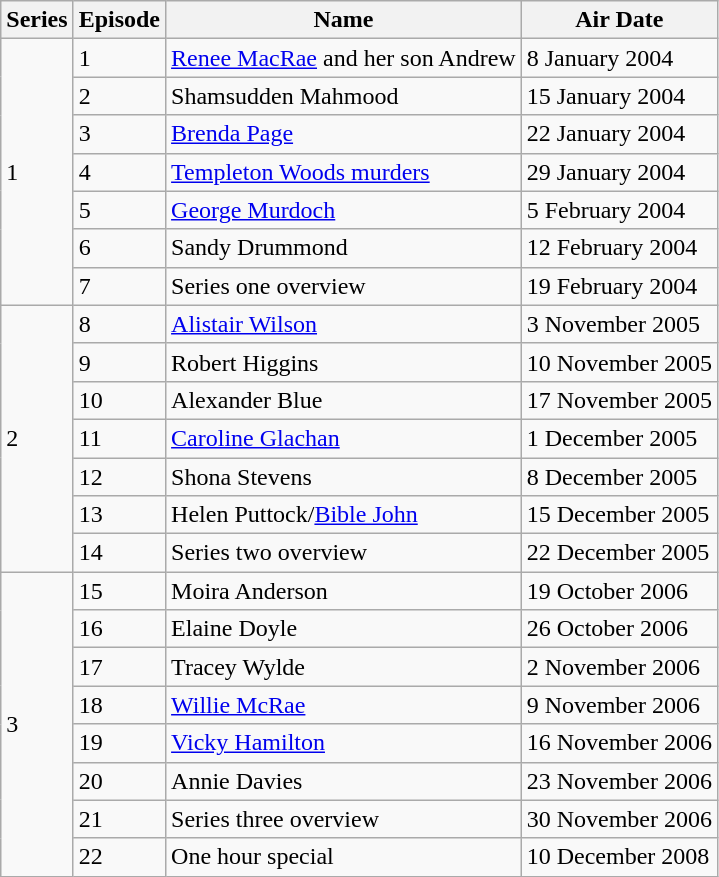<table class="wikitable sortable">
<tr>
<th>Series</th>
<th>Episode</th>
<th>Name</th>
<th>Air Date</th>
</tr>
<tr>
<td rowspan="7">1</td>
<td>1</td>
<td><a href='#'>Renee MacRae</a> and her son Andrew</td>
<td>8 January 2004</td>
</tr>
<tr>
<td>2</td>
<td>Shamsudden Mahmood</td>
<td>15 January 2004</td>
</tr>
<tr>
<td>3</td>
<td><a href='#'>Brenda Page</a></td>
<td>22 January 2004</td>
</tr>
<tr>
<td>4</td>
<td><a href='#'>Templeton Woods murders</a></td>
<td>29 January 2004</td>
</tr>
<tr>
<td>5</td>
<td><a href='#'>George Murdoch</a></td>
<td>5 February 2004</td>
</tr>
<tr>
<td>6</td>
<td>Sandy Drummond</td>
<td>12 February 2004</td>
</tr>
<tr>
<td>7</td>
<td>Series one overview</td>
<td>19 February 2004</td>
</tr>
<tr>
<td rowspan="7">2</td>
<td>8</td>
<td><a href='#'>Alistair Wilson</a></td>
<td>3 November 2005</td>
</tr>
<tr>
<td>9</td>
<td>Robert Higgins</td>
<td>10 November 2005</td>
</tr>
<tr>
<td>10</td>
<td>Alexander Blue</td>
<td>17 November 2005</td>
</tr>
<tr>
<td>11</td>
<td><a href='#'>Caroline Glachan</a></td>
<td>1 December 2005</td>
</tr>
<tr>
<td>12</td>
<td>Shona Stevens</td>
<td>8 December 2005</td>
</tr>
<tr>
<td>13</td>
<td>Helen Puttock/<a href='#'>Bible John</a></td>
<td>15 December 2005</td>
</tr>
<tr>
<td>14</td>
<td>Series two overview</td>
<td>22 December 2005</td>
</tr>
<tr>
<td rowspan="8">3</td>
<td>15</td>
<td>Moira Anderson</td>
<td>19 October 2006</td>
</tr>
<tr>
<td>16</td>
<td>Elaine Doyle</td>
<td>26 October 2006</td>
</tr>
<tr>
<td>17</td>
<td>Tracey Wylde</td>
<td>2 November 2006</td>
</tr>
<tr>
<td>18</td>
<td><a href='#'>Willie McRae</a></td>
<td>9 November 2006</td>
</tr>
<tr>
<td>19</td>
<td><a href='#'>Vicky Hamilton</a></td>
<td>16 November 2006</td>
</tr>
<tr>
<td>20</td>
<td>Annie Davies</td>
<td>23 November 2006</td>
</tr>
<tr>
<td>21</td>
<td>Series three overview</td>
<td>30 November 2006</td>
</tr>
<tr>
<td>22</td>
<td>One hour special</td>
<td>10 December 2008</td>
</tr>
</table>
